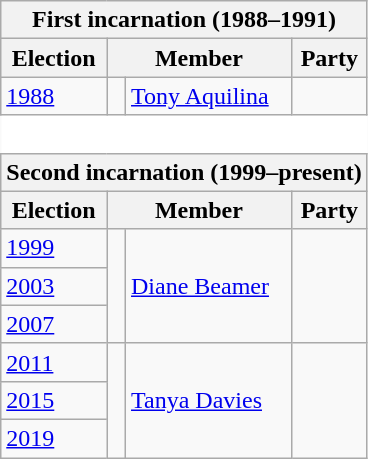<table class="wikitable" style='border-style: none none none none;'>
<tr>
<th colspan="4">First incarnation (1988–1991)</th>
</tr>
<tr>
<th>Election</th>
<th colspan="2">Member</th>
<th>Party</th>
</tr>
<tr style="background: #f9f9f9">
<td><a href='#'>1988</a></td>
<td> </td>
<td><a href='#'>Tony Aquilina</a></td>
<td></td>
</tr>
<tr>
<td colspan="4" style='background: #FFFFFF; border-style: none none none none;'> </td>
</tr>
<tr>
<th colspan="4">Second incarnation (1999–present)</th>
</tr>
<tr>
<th>Election</th>
<th colspan="2">Member</th>
<th>Party</th>
</tr>
<tr style="background: #f9f9f9">
<td><a href='#'>1999</a></td>
<td rowspan="3" > </td>
<td rowspan="3"><a href='#'>Diane Beamer</a></td>
<td rowspan="3"></td>
</tr>
<tr style="background: #f9f9f9">
<td><a href='#'>2003</a></td>
</tr>
<tr style="background: #f9f9f9">
<td><a href='#'>2007</a></td>
</tr>
<tr style="background: #f9f9f9">
<td><a href='#'>2011</a></td>
<td rowspan="3" > </td>
<td rowspan="3"><a href='#'>Tanya Davies</a></td>
<td rowspan="3"></td>
</tr>
<tr style="background: #f9f9f9">
<td><a href='#'>2015</a></td>
</tr>
<tr style="background: #f9f9f9">
<td><a href='#'>2019</a></td>
</tr>
</table>
